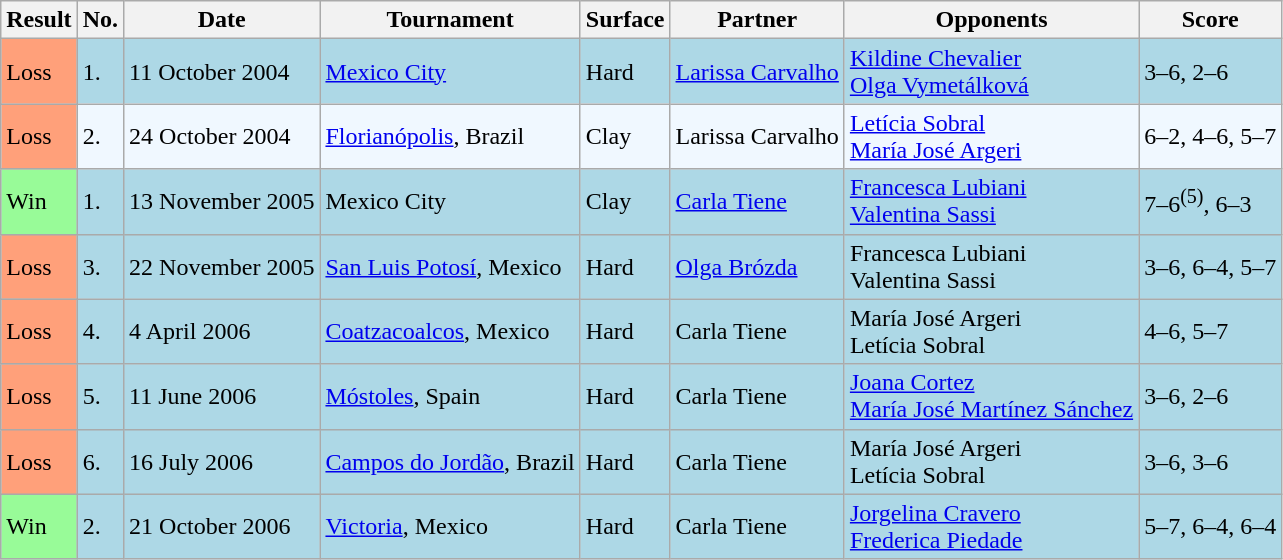<table class="sortable wikitable">
<tr>
<th>Result</th>
<th>No.</th>
<th>Date</th>
<th>Tournament</th>
<th>Surface</th>
<th>Partner</th>
<th>Opponents</th>
<th class="unsortable">Score</th>
</tr>
<tr style="background:lightblue;">
<td style="background:#ffa07a;">Loss</td>
<td>1.</td>
<td>11 October 2004</td>
<td><a href='#'>Mexico City</a></td>
<td>Hard</td>
<td> <a href='#'>Larissa Carvalho</a></td>
<td> <a href='#'>Kildine Chevalier</a> <br>  <a href='#'>Olga Vymetálková</a></td>
<td>3–6, 2–6</td>
</tr>
<tr style="background:#f0f8ff;">
<td style="background:#ffa07a;">Loss</td>
<td>2.</td>
<td>24 October 2004</td>
<td><a href='#'>Florianópolis</a>, Brazil</td>
<td>Clay</td>
<td> Larissa Carvalho</td>
<td> <a href='#'>Letícia Sobral</a> <br>  <a href='#'>María José Argeri</a></td>
<td>6–2, 4–6, 5–7</td>
</tr>
<tr style="background:lightblue;">
<td bgcolor="98FB98">Win</td>
<td>1.</td>
<td>13 November 2005</td>
<td>Mexico City</td>
<td>Clay</td>
<td> <a href='#'>Carla Tiene</a></td>
<td> <a href='#'>Francesca Lubiani</a> <br>  <a href='#'>Valentina Sassi</a></td>
<td>7–6<sup>(5)</sup>, 6–3</td>
</tr>
<tr style="background:lightblue;">
<td style="background:#ffa07a;">Loss</td>
<td>3.</td>
<td>22 November 2005</td>
<td><a href='#'>San Luis Potosí</a>, Mexico</td>
<td>Hard</td>
<td> <a href='#'>Olga Brózda</a></td>
<td> Francesca Lubiani <br>  Valentina Sassi</td>
<td>3–6, 6–4, 5–7</td>
</tr>
<tr style="background:lightblue;">
<td style="background:#ffa07a;">Loss</td>
<td>4.</td>
<td>4 April 2006</td>
<td><a href='#'>Coatzacoalcos</a>, Mexico</td>
<td>Hard</td>
<td> Carla Tiene</td>
<td> María José Argeri <br>  Letícia Sobral</td>
<td>4–6, 5–7</td>
</tr>
<tr style="background:lightblue;">
<td style="background:#ffa07a;">Loss</td>
<td>5.</td>
<td>11 June 2006</td>
<td><a href='#'>Móstoles</a>, Spain</td>
<td>Hard</td>
<td> Carla Tiene</td>
<td> <a href='#'>Joana Cortez</a> <br>  <a href='#'>María José Martínez Sánchez</a></td>
<td>3–6, 2–6</td>
</tr>
<tr style="background:lightblue;">
<td style="background:#ffa07a;">Loss</td>
<td>6.</td>
<td>16 July 2006</td>
<td><a href='#'>Campos do Jordão</a>, Brazil</td>
<td>Hard</td>
<td> Carla Tiene</td>
<td> María José Argeri <br>  Letícia Sobral</td>
<td>3–6, 3–6</td>
</tr>
<tr style="background:lightblue;">
<td bgcolor="98FB98">Win</td>
<td>2.</td>
<td>21 October 2006</td>
<td><a href='#'>Victoria</a>, Mexico</td>
<td>Hard</td>
<td> Carla Tiene</td>
<td> <a href='#'>Jorgelina Cravero</a> <br>  <a href='#'>Frederica Piedade</a></td>
<td>5–7, 6–4, 6–4</td>
</tr>
</table>
